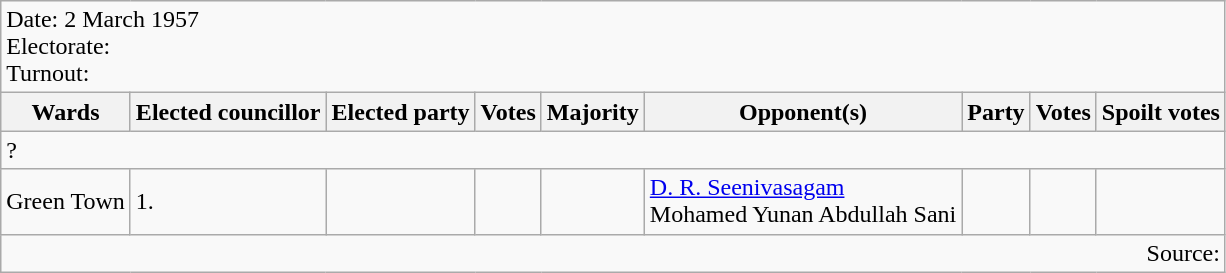<table class=wikitable>
<tr>
<td colspan=9>Date: 2 March 1957<br>Electorate: <br>Turnout:</td>
</tr>
<tr>
<th>Wards</th>
<th>Elected councillor</th>
<th>Elected party</th>
<th>Votes</th>
<th>Majority</th>
<th>Opponent(s)</th>
<th>Party</th>
<th>Votes</th>
<th>Spoilt votes</th>
</tr>
<tr>
<td colspan=9>? </td>
</tr>
<tr>
<td>Green Town</td>
<td>1.</td>
<td></td>
<td></td>
<td></td>
<td><a href='#'>D. R. Seenivasagam</a><br>Mohamed Yunan Abdullah Sani</td>
<td></td>
<td></td>
<td></td>
</tr>
<tr>
<td colspan=9 align=right>Source: </td>
</tr>
</table>
